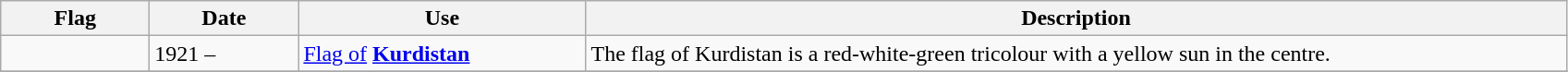<table class="wikitable" style="background:#FFFFF;">
<tr>
<th style="width:100px;">Flag</th>
<th style="width:100px;">Date</th>
<th style="width:200px;">Use</th>
<th style="width:700px;">Description</th>
</tr>
<tr>
<td></td>
<td>1921 –</td>
<td><a href='#'>Flag of</a> <strong><a href='#'>Kurdistan</a></strong></td>
<td>The flag of Kurdistan is a red-white-green tricolour with a yellow sun in the centre.</td>
</tr>
<tr>
</tr>
</table>
